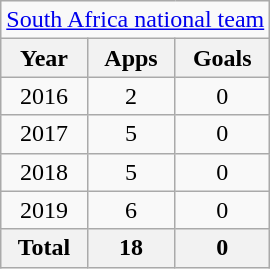<table class="wikitable" style="text-align:center">
<tr>
<td colspan="3"><a href='#'>South Africa national team</a></td>
</tr>
<tr>
<th>Year</th>
<th>Apps</th>
<th>Goals</th>
</tr>
<tr>
<td>2016</td>
<td>2</td>
<td>0</td>
</tr>
<tr>
<td>2017</td>
<td>5</td>
<td>0</td>
</tr>
<tr>
<td>2018</td>
<td>5</td>
<td>0</td>
</tr>
<tr>
<td>2019</td>
<td>6</td>
<td>0</td>
</tr>
<tr>
<th>Total</th>
<th>18</th>
<th>0</th>
</tr>
</table>
